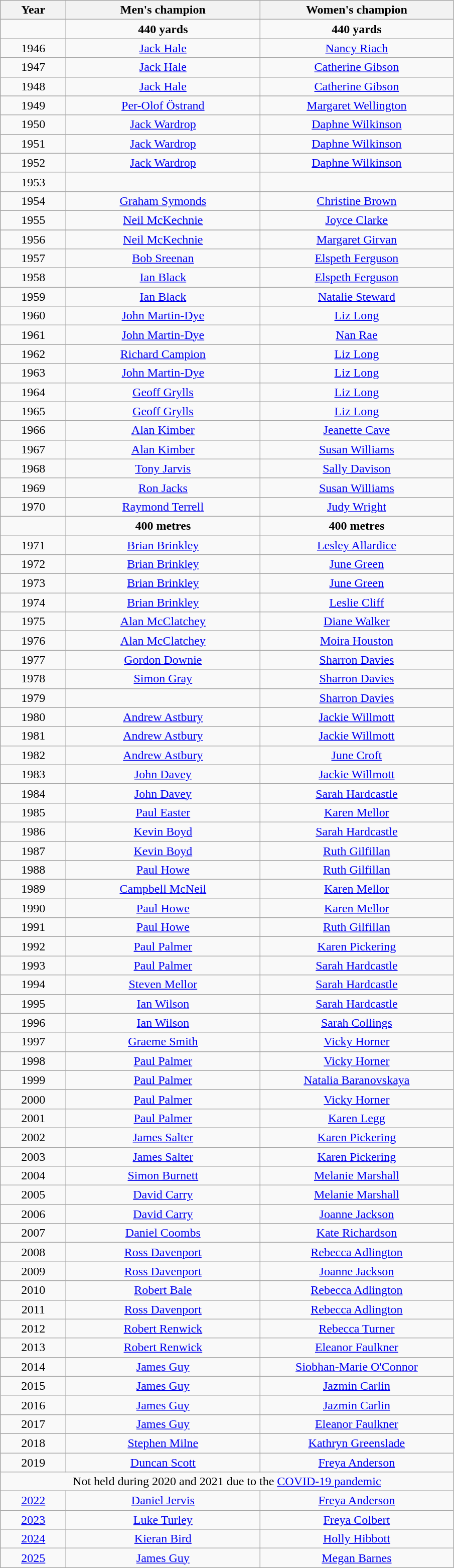<table class="wikitable sortable" style="text-align:center">
<tr>
<th width=80>Year</th>
<th width=250>Men's champion</th>
<th width=250>Women's champion</th>
</tr>
<tr>
<td></td>
<td><strong>440 yards</strong></td>
<td><strong>440 yards</strong></td>
</tr>
<tr>
<td>1946</td>
<td><a href='#'>Jack Hale</a></td>
<td><a href='#'>Nancy Riach</a></td>
</tr>
<tr>
<td>1947</td>
<td><a href='#'>Jack Hale</a></td>
<td><a href='#'>Catherine Gibson</a></td>
</tr>
<tr>
<td>1948</td>
<td><a href='#'>Jack Hale</a></td>
<td><a href='#'>Catherine Gibson</a></td>
</tr>
<tr>
</tr>
<tr>
<td>1949</td>
<td><a href='#'>Per-Olof Östrand</a></td>
<td><a href='#'>Margaret Wellington</a></td>
</tr>
<tr>
<td>1950</td>
<td><a href='#'>Jack Wardrop</a></td>
<td><a href='#'>Daphne Wilkinson</a></td>
</tr>
<tr>
<td>1951</td>
<td><a href='#'>Jack Wardrop</a></td>
<td><a href='#'>Daphne Wilkinson</a></td>
</tr>
<tr>
<td>1952</td>
<td><a href='#'>Jack Wardrop</a></td>
<td><a href='#'>Daphne Wilkinson</a></td>
</tr>
<tr>
<td>1953</td>
<td></td>
<td></td>
</tr>
<tr>
<td>1954</td>
<td><a href='#'>Graham Symonds</a></td>
<td><a href='#'>Christine Brown</a></td>
</tr>
<tr>
<td>1955</td>
<td><a href='#'>Neil McKechnie</a></td>
<td><a href='#'>Joyce Clarke</a></td>
</tr>
<tr>
</tr>
<tr>
<td>1956</td>
<td><a href='#'>Neil McKechnie</a></td>
<td><a href='#'>Margaret Girvan</a></td>
</tr>
<tr>
<td>1957</td>
<td><a href='#'>Bob Sreenan</a></td>
<td><a href='#'>Elspeth Ferguson</a></td>
</tr>
<tr>
<td>1958</td>
<td><a href='#'>Ian Black</a></td>
<td><a href='#'>Elspeth Ferguson</a></td>
</tr>
<tr>
<td>1959</td>
<td><a href='#'>Ian Black</a></td>
<td><a href='#'>Natalie Steward</a></td>
</tr>
<tr>
<td>1960</td>
<td><a href='#'>John Martin-Dye</a></td>
<td><a href='#'>Liz Long</a></td>
</tr>
<tr>
<td>1961</td>
<td><a href='#'>John Martin-Dye</a></td>
<td><a href='#'>Nan Rae</a></td>
</tr>
<tr>
<td>1962</td>
<td><a href='#'>Richard Campion</a></td>
<td><a href='#'>Liz Long</a></td>
</tr>
<tr>
<td>1963</td>
<td><a href='#'>John Martin-Dye</a></td>
<td><a href='#'>Liz Long</a></td>
</tr>
<tr>
<td>1964</td>
<td><a href='#'>Geoff Grylls</a></td>
<td><a href='#'>Liz Long</a></td>
</tr>
<tr>
<td>1965</td>
<td><a href='#'>Geoff Grylls</a></td>
<td><a href='#'>Liz Long</a></td>
</tr>
<tr>
<td>1966</td>
<td><a href='#'>Alan Kimber</a></td>
<td><a href='#'>Jeanette Cave</a></td>
</tr>
<tr>
<td>1967</td>
<td><a href='#'>Alan Kimber</a></td>
<td><a href='#'>Susan Williams</a></td>
</tr>
<tr>
<td>1968</td>
<td><a href='#'>Tony Jarvis</a></td>
<td><a href='#'>Sally Davison</a></td>
</tr>
<tr>
<td>1969</td>
<td><a href='#'>Ron Jacks</a></td>
<td><a href='#'>Susan Williams</a></td>
</tr>
<tr>
<td>1970</td>
<td><a href='#'>Raymond Terrell</a></td>
<td><a href='#'>Judy Wright</a></td>
</tr>
<tr>
<td></td>
<td><strong>400 metres</strong></td>
<td><strong>400 metres</strong></td>
</tr>
<tr>
<td>1971</td>
<td><a href='#'>Brian Brinkley</a></td>
<td><a href='#'>Lesley Allardice</a></td>
</tr>
<tr>
<td>1972</td>
<td><a href='#'>Brian Brinkley</a></td>
<td><a href='#'>June Green</a></td>
</tr>
<tr>
<td>1973</td>
<td><a href='#'>Brian Brinkley</a></td>
<td><a href='#'>June Green</a></td>
</tr>
<tr>
<td>1974</td>
<td><a href='#'>Brian Brinkley</a></td>
<td><a href='#'>Leslie Cliff</a></td>
</tr>
<tr>
<td>1975</td>
<td><a href='#'>Alan McClatchey</a></td>
<td><a href='#'>Diane Walker</a></td>
</tr>
<tr>
<td>1976</td>
<td><a href='#'>Alan McClatchey</a></td>
<td><a href='#'>Moira Houston</a></td>
</tr>
<tr>
<td>1977</td>
<td><a href='#'>Gordon Downie</a></td>
<td><a href='#'>Sharron Davies</a></td>
</tr>
<tr>
<td>1978</td>
<td><a href='#'>Simon Gray</a></td>
<td><a href='#'>Sharron Davies</a></td>
</tr>
<tr>
<td>1979</td>
<td></td>
<td><a href='#'>Sharron Davies</a></td>
</tr>
<tr>
<td>1980</td>
<td><a href='#'>Andrew Astbury</a></td>
<td><a href='#'>Jackie Willmott</a></td>
</tr>
<tr>
<td>1981</td>
<td><a href='#'>Andrew Astbury</a></td>
<td><a href='#'>Jackie Willmott</a></td>
</tr>
<tr>
<td>1982</td>
<td><a href='#'>Andrew Astbury</a></td>
<td><a href='#'>June Croft</a></td>
</tr>
<tr>
<td>1983</td>
<td><a href='#'>John Davey</a></td>
<td><a href='#'>Jackie Willmott</a></td>
</tr>
<tr>
<td>1984</td>
<td><a href='#'>John Davey</a></td>
<td><a href='#'>Sarah Hardcastle</a></td>
</tr>
<tr>
<td>1985</td>
<td><a href='#'>Paul Easter</a></td>
<td><a href='#'>Karen Mellor</a></td>
</tr>
<tr>
<td>1986</td>
<td><a href='#'>Kevin Boyd</a></td>
<td><a href='#'>Sarah Hardcastle</a></td>
</tr>
<tr>
<td>1987</td>
<td><a href='#'>Kevin Boyd</a></td>
<td><a href='#'>Ruth Gilfillan</a></td>
</tr>
<tr>
<td>1988</td>
<td><a href='#'>Paul Howe</a></td>
<td><a href='#'>Ruth Gilfillan</a></td>
</tr>
<tr>
<td>1989</td>
<td><a href='#'>Campbell McNeil</a></td>
<td><a href='#'>Karen Mellor</a></td>
</tr>
<tr>
<td>1990</td>
<td><a href='#'>Paul Howe</a></td>
<td><a href='#'>Karen Mellor</a></td>
</tr>
<tr>
<td>1991</td>
<td><a href='#'>Paul Howe</a></td>
<td><a href='#'>Ruth Gilfillan</a></td>
</tr>
<tr>
<td>1992</td>
<td><a href='#'>Paul Palmer</a></td>
<td><a href='#'>Karen Pickering</a></td>
</tr>
<tr>
<td>1993</td>
<td><a href='#'>Paul Palmer</a></td>
<td><a href='#'>Sarah Hardcastle</a></td>
</tr>
<tr>
<td>1994</td>
<td><a href='#'>Steven Mellor</a></td>
<td><a href='#'>Sarah Hardcastle</a></td>
</tr>
<tr>
<td>1995</td>
<td><a href='#'>Ian Wilson</a></td>
<td><a href='#'>Sarah Hardcastle</a></td>
</tr>
<tr>
<td>1996</td>
<td><a href='#'>Ian Wilson</a></td>
<td><a href='#'>Sarah Collings</a></td>
</tr>
<tr>
<td>1997</td>
<td><a href='#'>Graeme Smith</a></td>
<td><a href='#'>Vicky Horner</a></td>
</tr>
<tr>
<td>1998</td>
<td><a href='#'>Paul Palmer</a></td>
<td><a href='#'>Vicky Horner</a></td>
</tr>
<tr>
<td>1999</td>
<td><a href='#'>Paul Palmer</a></td>
<td><a href='#'>Natalia Baranovskaya</a></td>
</tr>
<tr>
<td>2000</td>
<td><a href='#'>Paul Palmer</a></td>
<td><a href='#'>Vicky Horner</a></td>
</tr>
<tr>
<td>2001</td>
<td><a href='#'>Paul Palmer</a></td>
<td><a href='#'>Karen Legg</a></td>
</tr>
<tr>
<td>2002</td>
<td><a href='#'>James Salter</a></td>
<td><a href='#'>Karen Pickering</a></td>
</tr>
<tr>
<td>2003</td>
<td><a href='#'>James Salter</a></td>
<td><a href='#'>Karen Pickering</a></td>
</tr>
<tr>
<td>2004</td>
<td><a href='#'>Simon Burnett</a></td>
<td><a href='#'>Melanie Marshall</a></td>
</tr>
<tr>
<td>2005</td>
<td><a href='#'>David Carry</a></td>
<td><a href='#'>Melanie Marshall</a></td>
</tr>
<tr>
<td>2006</td>
<td><a href='#'>David Carry</a></td>
<td><a href='#'>Joanne Jackson</a></td>
</tr>
<tr>
<td>2007</td>
<td><a href='#'>Daniel Coombs</a></td>
<td><a href='#'>Kate Richardson</a></td>
</tr>
<tr>
<td>2008</td>
<td><a href='#'>Ross Davenport</a></td>
<td><a href='#'>Rebecca Adlington</a></td>
</tr>
<tr>
<td>2009</td>
<td><a href='#'>Ross Davenport</a></td>
<td><a href='#'>Joanne Jackson</a></td>
</tr>
<tr>
<td>2010</td>
<td><a href='#'>Robert Bale</a></td>
<td><a href='#'>Rebecca Adlington</a></td>
</tr>
<tr>
<td>2011</td>
<td><a href='#'>Ross Davenport</a></td>
<td><a href='#'>Rebecca Adlington</a></td>
</tr>
<tr>
<td>2012</td>
<td><a href='#'>Robert Renwick</a></td>
<td><a href='#'>Rebecca Turner</a></td>
</tr>
<tr>
<td>2013</td>
<td><a href='#'>Robert Renwick</a></td>
<td><a href='#'>Eleanor Faulkner</a></td>
</tr>
<tr>
<td>2014</td>
<td><a href='#'>James Guy</a></td>
<td><a href='#'>Siobhan-Marie O'Connor</a></td>
</tr>
<tr>
<td>2015</td>
<td><a href='#'>James Guy</a></td>
<td><a href='#'>Jazmin Carlin</a></td>
</tr>
<tr>
<td>2016</td>
<td><a href='#'>James Guy</a></td>
<td><a href='#'>Jazmin Carlin</a></td>
</tr>
<tr>
<td>2017</td>
<td><a href='#'>James Guy</a></td>
<td><a href='#'>Eleanor Faulkner</a></td>
</tr>
<tr>
<td>2018</td>
<td><a href='#'>Stephen Milne</a></td>
<td><a href='#'>Kathryn Greenslade</a></td>
</tr>
<tr>
<td>2019</td>
<td><a href='#'>Duncan Scott</a></td>
<td><a href='#'>Freya Anderson</a></td>
</tr>
<tr>
<td colspan=4>Not held during 2020 and 2021 due to the <a href='#'>COVID-19 pandemic</a></td>
</tr>
<tr>
<td><a href='#'>2022</a></td>
<td><a href='#'>Daniel Jervis</a></td>
<td><a href='#'>Freya Anderson</a></td>
</tr>
<tr>
<td><a href='#'>2023</a></td>
<td><a href='#'>Luke Turley</a></td>
<td><a href='#'>Freya Colbert</a></td>
</tr>
<tr>
<td><a href='#'>2024</a></td>
<td><a href='#'>Kieran Bird</a></td>
<td><a href='#'>Holly Hibbott</a></td>
</tr>
<tr>
<td><a href='#'>2025</a></td>
<td><a href='#'>James Guy</a></td>
<td><a href='#'>Megan Barnes</a></td>
</tr>
</table>
